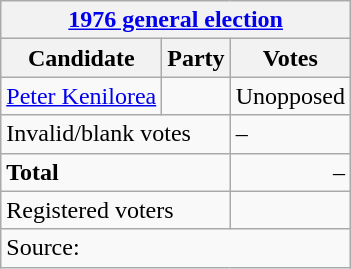<table class=wikitable style=text-align:left>
<tr>
<th colspan=3><a href='#'>1976 general election</a></th>
</tr>
<tr>
<th>Candidate</th>
<th>Party</th>
<th>Votes</th>
</tr>
<tr>
<td><a href='#'>Peter Kenilorea</a></td>
<td></td>
<td align=center>Unopposed</td>
</tr>
<tr>
<td colspan=2>Invalid/blank votes</td>
<td>–</td>
</tr>
<tr>
<td colspan=2><strong>Total</strong></td>
<td align=right>–</td>
</tr>
<tr>
<td colspan=2>Registered voters</td>
<td align=right></td>
</tr>
<tr>
<td colspan=3>Source: </td>
</tr>
</table>
